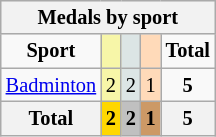<table class="wikitable" style=font-size:85%;float:center;text-align:center>
<tr style="background:#efefef;">
<th colspan=5><strong>Medals by sport</strong></th>
</tr>
<tr align=center>
<td><strong>Sport</strong></td>
<td bgcolor=#f7f6a8></td>
<td bgcolor=#dce5e5></td>
<td bgcolor=#ffdab9></td>
<td><strong>Total</strong></td>
</tr>
<tr align=center>
<td><a href='#'>Badminton</a></td>
<td style="background:#F7F6A8;">2</td>
<td style="background:#DCE5E5;">2</td>
<td style="background:#FFDAB9;">1</td>
<td><strong>5</strong></td>
</tr>
<tr align=center>
<th><strong>Total</strong></th>
<th style="background:gold;"><strong>2</strong></th>
<th style="background:silver;"><strong>2</strong></th>
<th style="background:#c96;"><strong>1</strong></th>
<th><strong>5</strong></th>
</tr>
</table>
